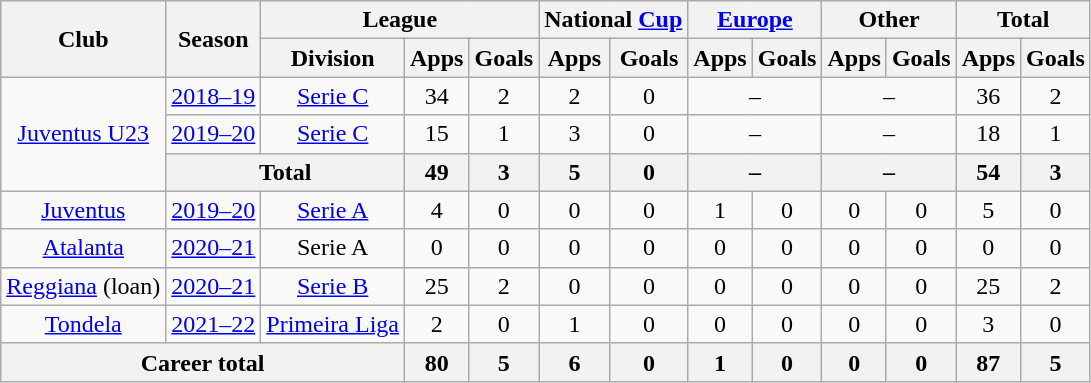<table class="wikitable" style="text-align: center;">
<tr>
<th rowspan="2">Club</th>
<th rowspan="2">Season</th>
<th colspan="3">League</th>
<th colspan="2">National <a href='#'>Cup</a></th>
<th colspan="2"><a href='#'>Europe</a></th>
<th colspan="2">Other</th>
<th colspan="2">Total</th>
</tr>
<tr>
<th>Division</th>
<th>Apps</th>
<th>Goals</th>
<th>Apps</th>
<th>Goals</th>
<th>Apps</th>
<th>Goals</th>
<th>Apps</th>
<th>Goals</th>
<th>Apps</th>
<th>Goals</th>
</tr>
<tr>
<td rowspan="3"><a href='#'>Juventus U23</a></td>
<td><a href='#'>2018–19</a></td>
<td rowspan="1"><a href='#'>Serie C</a></td>
<td>34</td>
<td>2</td>
<td>2</td>
<td>0</td>
<td colspan="2">–</td>
<td colspan="2">–</td>
<td>36</td>
<td>2</td>
</tr>
<tr>
<td><a href='#'>2019–20</a></td>
<td rowspan="1"><a href='#'>Serie C</a></td>
<td>15</td>
<td>1</td>
<td>3</td>
<td>0</td>
<td colspan="2">–</td>
<td colspan="2">–</td>
<td>18</td>
<td>1</td>
</tr>
<tr>
<th colspan="2">Total</th>
<th>49</th>
<th>3</th>
<th>5</th>
<th>0</th>
<th colspan="2">–</th>
<th colspan="2">–</th>
<th>54</th>
<th>3</th>
</tr>
<tr>
<td><a href='#'>Juventus</a></td>
<td><a href='#'>2019–20</a></td>
<td rowspan="1"><a href='#'>Serie A</a></td>
<td>4</td>
<td>0</td>
<td>0</td>
<td>0</td>
<td>1</td>
<td>0</td>
<td>0</td>
<td>0</td>
<td>5</td>
<td>0</td>
</tr>
<tr>
<td><a href='#'>Atalanta</a></td>
<td rowspan="1"><a href='#'>2020–21</a></td>
<td>Serie A</td>
<td>0</td>
<td>0</td>
<td>0</td>
<td>0</td>
<td>0</td>
<td>0</td>
<td>0</td>
<td>0</td>
<td>0</td>
<td>0</td>
</tr>
<tr>
<td><a href='#'>Reggiana</a> (loan)</td>
<td rowspan="1"><a href='#'>2020–21</a></td>
<td><a href='#'>Serie B</a></td>
<td>25</td>
<td>2</td>
<td>0</td>
<td>0</td>
<td>0</td>
<td>0</td>
<td>0</td>
<td>0</td>
<td>25</td>
<td>2</td>
</tr>
<tr>
<td><a href='#'>Tondela</a></td>
<td rowspan="1"><a href='#'>2021–22</a></td>
<td><a href='#'>Primeira Liga</a></td>
<td>2</td>
<td>0</td>
<td>1</td>
<td>0</td>
<td>0</td>
<td>0</td>
<td>0</td>
<td>0</td>
<td>3</td>
<td>0</td>
</tr>
<tr>
<th colspan="3">Career total</th>
<th>80</th>
<th>5</th>
<th>6</th>
<th>0</th>
<th>1</th>
<th>0</th>
<th>0</th>
<th>0</th>
<th>87</th>
<th>5</th>
</tr>
</table>
